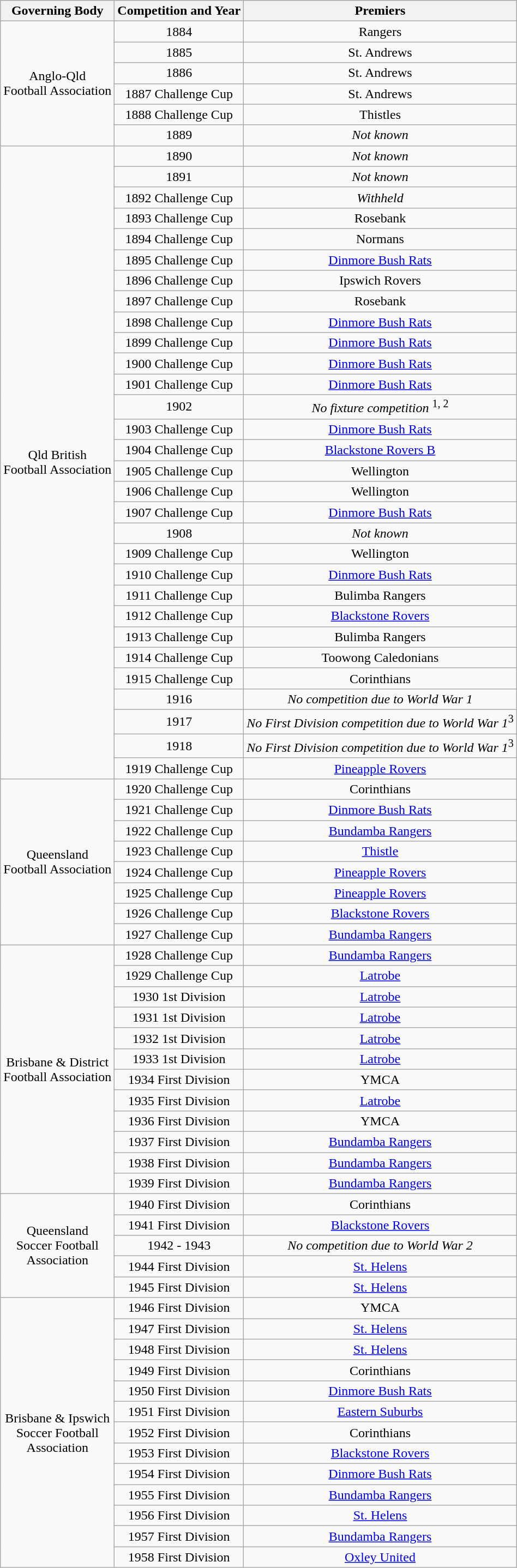<table class="wikitable" style="text-align:center">
<tr>
<th>Governing Body</th>
<th>Competition and Year</th>
<th>Premiers</th>
</tr>
<tr>
<td rowspan=6>Anglo-Qld<br>Football Association</td>
<td>1884</td>
<td>Rangers</td>
</tr>
<tr>
<td>1885</td>
<td>St. Andrews</td>
</tr>
<tr>
<td>1886</td>
<td>St. Andrews</td>
</tr>
<tr>
<td>1887 Challenge Cup</td>
<td>St. Andrews</td>
</tr>
<tr>
<td>1888 Challenge Cup</td>
<td>Thistles</td>
</tr>
<tr>
<td>1889</td>
<td><em>Not known</em></td>
</tr>
<tr>
<td rowspan=30>Qld British<br>Football Association</td>
<td>1890</td>
<td><em>Not known</em></td>
</tr>
<tr>
<td>1891</td>
<td><em>Not known</em></td>
</tr>
<tr>
<td>1892 Challenge Cup</td>
<td><em>Withheld</em></td>
</tr>
<tr>
<td>1893 Challenge Cup</td>
<td>Rosebank</td>
</tr>
<tr>
<td>1894 Challenge Cup</td>
<td>Normans</td>
</tr>
<tr>
<td>1895 Challenge Cup</td>
<td><a href='#'>Dinmore Bush Rats</a></td>
</tr>
<tr>
<td>1896 Challenge Cup</td>
<td>Ipswich Rovers</td>
</tr>
<tr>
<td>1897 Challenge Cup</td>
<td>Rosebank</td>
</tr>
<tr>
<td>1898 Challenge Cup</td>
<td><a href='#'>Dinmore Bush Rats</a></td>
</tr>
<tr>
<td>1899 Challenge Cup</td>
<td><a href='#'>Dinmore Bush Rats</a></td>
</tr>
<tr>
<td>1900 Challenge Cup</td>
<td><a href='#'>Dinmore Bush Rats</a></td>
</tr>
<tr>
<td>1901 Challenge Cup</td>
<td><a href='#'>Dinmore Bush Rats</a></td>
</tr>
<tr>
<td>1902</td>
<td><em>No fixture competition</em> <sup>1, 2</sup></td>
</tr>
<tr>
<td>1903 Challenge Cup</td>
<td><a href='#'>Dinmore Bush Rats</a></td>
</tr>
<tr>
<td>1904 Challenge Cup</td>
<td><a href='#'>Blackstone Rovers B</a></td>
</tr>
<tr>
<td>1905 Challenge Cup</td>
<td>Wellington</td>
</tr>
<tr>
<td>1906 Challenge Cup</td>
<td>Wellington</td>
</tr>
<tr>
<td>1907 Challenge Cup</td>
<td><a href='#'>Dinmore Bush Rats</a></td>
</tr>
<tr>
<td>1908</td>
<td><em>Not known</em></td>
</tr>
<tr>
<td>1909 Challenge Cup</td>
<td>Wellington</td>
</tr>
<tr>
<td>1910 Challenge Cup</td>
<td><a href='#'>Dinmore Bush Rats</a></td>
</tr>
<tr>
<td>1911 Challenge Cup</td>
<td>Bulimba Rangers</td>
</tr>
<tr>
<td>1912 Challenge Cup</td>
<td><a href='#'>Blackstone Rovers</a></td>
</tr>
<tr>
<td>1913 Challenge Cup</td>
<td>Bulimba Rangers</td>
</tr>
<tr>
<td>1914 Challenge Cup</td>
<td>Toowong Caledonians</td>
</tr>
<tr>
<td>1915 Challenge Cup</td>
<td>Corinthians</td>
</tr>
<tr>
<td>1916</td>
<td><em>No competition due to World War 1</em></td>
</tr>
<tr>
<td>1917</td>
<td><em>No First Division competition due to World War 1</em><sup>3</sup></td>
</tr>
<tr>
<td>1918</td>
<td><em>No First Division competition due to World War 1</em><sup>3</sup></td>
</tr>
<tr>
<td>1919 Challenge Cup</td>
<td><a href='#'>Pineapple Rovers</a></td>
</tr>
<tr>
<td rowspan=8>Queensland<br>Football Association</td>
<td>1920 Challenge Cup</td>
<td>Corinthians</td>
</tr>
<tr>
<td>1921 Challenge Cup</td>
<td><a href='#'>Dinmore Bush Rats</a></td>
</tr>
<tr>
<td>1922 Challenge Cup</td>
<td><a href='#'>Bundamba Rangers</a></td>
</tr>
<tr>
<td>1923 Challenge Cup</td>
<td><a href='#'>Thistle</a></td>
</tr>
<tr>
<td>1924 Challenge Cup</td>
<td><a href='#'>Pineapple Rovers</a></td>
</tr>
<tr>
<td>1925 Challenge Cup</td>
<td><a href='#'>Pineapple Rovers</a></td>
</tr>
<tr>
<td>1926 Challenge Cup</td>
<td><a href='#'>Blackstone Rovers</a></td>
</tr>
<tr>
<td>1927 Challenge Cup</td>
<td><a href='#'>Bundamba Rangers</a></td>
</tr>
<tr>
<td rowspan=12>Brisbane & District<br>Football Association</td>
<td>1928 Challenge Cup</td>
<td><a href='#'>Bundamba Rangers</a></td>
</tr>
<tr>
<td>1929 Challenge Cup</td>
<td><a href='#'>Latrobe</a></td>
</tr>
<tr>
<td>1930 1st Division</td>
<td><a href='#'>Latrobe</a></td>
</tr>
<tr>
<td>1931 1st Division</td>
<td><a href='#'>Latrobe</a></td>
</tr>
<tr>
<td>1932 1st Division</td>
<td><a href='#'>Latrobe</a></td>
</tr>
<tr>
<td>1933 1st Division</td>
<td><a href='#'>Latrobe</a></td>
</tr>
<tr>
<td>1934 First Division</td>
<td>YMCA</td>
</tr>
<tr>
<td>1935 First Division</td>
<td><a href='#'>Latrobe</a></td>
</tr>
<tr>
<td>1936 First Division</td>
<td>YMCA</td>
</tr>
<tr>
<td>1937 First Division</td>
<td><a href='#'>Bundamba Rangers</a></td>
</tr>
<tr>
<td>1938 First Division</td>
<td><a href='#'>Bundamba Rangers</a></td>
</tr>
<tr>
<td>1939 First Division</td>
<td><a href='#'>Bundamba Rangers</a></td>
</tr>
<tr>
<td rowspan=5>Queensland<br>Soccer Football<br>Association</td>
<td>1940 First Division</td>
<td>Corinthians</td>
</tr>
<tr>
<td>1941 First Division</td>
<td><a href='#'>Blackstone Rovers</a></td>
</tr>
<tr>
<td>1942 - 1943</td>
<td><em>No competition due to World War 2</em></td>
</tr>
<tr>
<td>1944 First Division</td>
<td><a href='#'>St. Helens</a></td>
</tr>
<tr>
<td>1945 First Division</td>
<td><a href='#'>St. Helens</a></td>
</tr>
<tr>
<td rowspan=13>Brisbane & Ipswich<br>Soccer Football<br>Association</td>
<td>1946 First Division</td>
<td>YMCA</td>
</tr>
<tr>
<td>1947 First Division</td>
<td><a href='#'>St. Helens</a></td>
</tr>
<tr>
<td>1948 First Division</td>
<td><a href='#'>St. Helens</a></td>
</tr>
<tr>
<td>1949 First Division</td>
<td>Corinthians</td>
</tr>
<tr>
<td>1950 First Division</td>
<td><a href='#'>Dinmore Bush Rats</a></td>
</tr>
<tr>
<td>1951 First Division</td>
<td><a href='#'>Eastern Suburbs</a></td>
</tr>
<tr>
<td>1952 First Division</td>
<td>Corinthians</td>
</tr>
<tr>
<td>1953 First Division</td>
<td><a href='#'>Blackstone Rovers</a></td>
</tr>
<tr>
<td>1954 First Division</td>
<td><a href='#'>Dinmore Bush Rats</a></td>
</tr>
<tr>
<td>1955 First Division</td>
<td><a href='#'>Bundamba Rangers</a></td>
</tr>
<tr>
<td>1956 First Division</td>
<td><a href='#'>St. Helens</a></td>
</tr>
<tr>
<td>1957 First Division</td>
<td><a href='#'>Bundamba Rangers</a></td>
</tr>
<tr>
<td>1958 First Division</td>
<td><a href='#'>Oxley United</a></td>
</tr>
</table>
